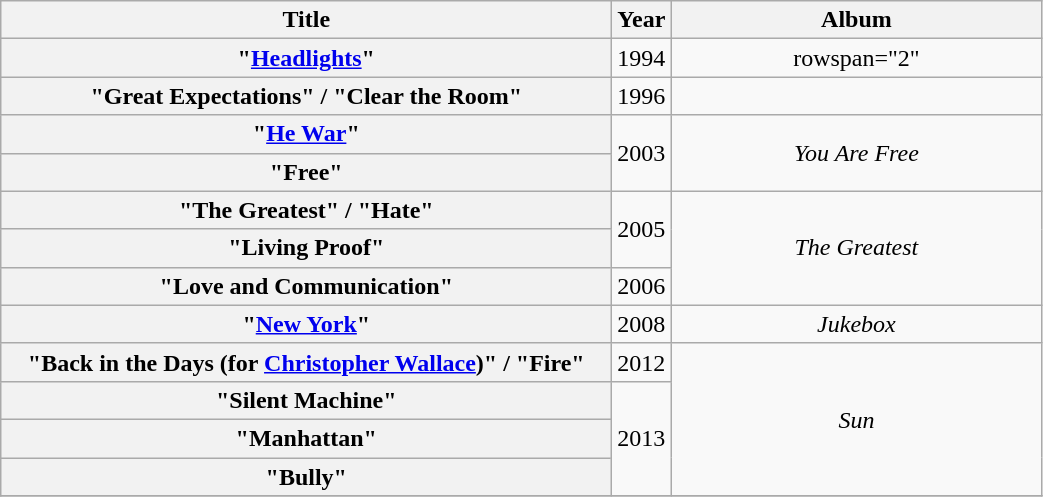<table class="wikitable plainrowheaders" style="text-align:center;" border="1">
<tr>
<th scope="col" style="width:25em;">Title</th>
<th scope="col">Year</th>
<th scope="col" style="width:15em;">Album</th>
</tr>
<tr>
<th scope="row">"<a href='#'>Headlights</a>"</th>
<td>1994</td>
<td>rowspan="2" </td>
</tr>
<tr>
<th scope="row">"Great Expectations" / "Clear the Room"</th>
<td>1996</td>
</tr>
<tr>
<th scope="row">"<a href='#'>He War</a>"</th>
<td rowspan="2">2003</td>
<td rowspan="2"><em>You Are Free</em></td>
</tr>
<tr>
<th scope="row">"Free"</th>
</tr>
<tr>
<th scope="row">"The Greatest" / "Hate"</th>
<td rowspan="2">2005</td>
<td rowspan="3"><em>The Greatest</em></td>
</tr>
<tr>
<th scope="row">"Living Proof"</th>
</tr>
<tr>
<th scope="row">"Love and Communication"</th>
<td>2006</td>
</tr>
<tr>
<th scope="row">"<a href='#'>New York</a>"</th>
<td>2008</td>
<td><em>Jukebox</em></td>
</tr>
<tr>
<th scope="row">"Back in the Days (for <a href='#'>Christopher Wallace</a>)" / "Fire"</th>
<td>2012</td>
<td rowspan="4"><em>Sun</em></td>
</tr>
<tr>
<th scope="row">"Silent Machine"</th>
<td rowspan="3">2013</td>
</tr>
<tr>
<th scope="row">"Manhattan"</th>
</tr>
<tr>
<th scope="row">"Bully"</th>
</tr>
<tr>
</tr>
</table>
